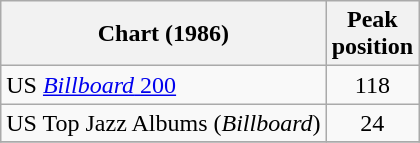<table class="wikitable">
<tr>
<th>Chart (1986)</th>
<th>Peak<br>position</th>
</tr>
<tr>
<td>US <a href='#'><em>Billboard</em> 200</a></td>
<td align="center">118</td>
</tr>
<tr>
<td>US Top Jazz Albums (<em>Billboard</em>)</td>
<td align="center">24</td>
</tr>
<tr>
</tr>
</table>
